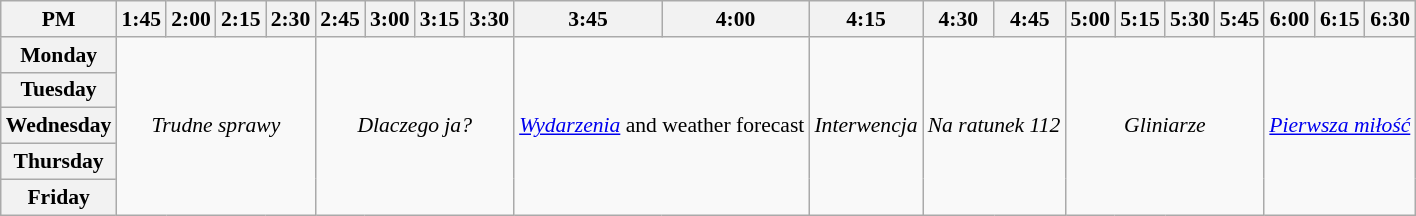<table class="wikitable" style="text-align:center; font-size:90%">
<tr>
<th>PM</th>
<th>1:45</th>
<th>2:00</th>
<th>2:15</th>
<th>2:30</th>
<th>2:45</th>
<th>3:00</th>
<th>3:15</th>
<th>3:30</th>
<th>3:45</th>
<th>4:00</th>
<th>4:15</th>
<th>4:30</th>
<th>4:45</th>
<th>5:00</th>
<th>5:15</th>
<th>5:30</th>
<th>5:45</th>
<th>6:00</th>
<th>6:15</th>
<th>6:30</th>
</tr>
<tr>
<th>Monday</th>
<td colspan="4" rowspan="5"><em>Trudne sprawy</em></td>
<td colspan="4" rowspan="5"><em>Dlaczego ja?</em></td>
<td colspan="2" rowspan="5"><em><a href='#'>Wydarzenia</a></em> and weather forecast</td>
<td rowspan="5"><em>Interwencja</em></td>
<td colspan="2" rowspan="5"><em>Na ratunek 112</em></td>
<td colspan="4" rowspan="5"><em>Gliniarze</em></td>
<td colspan="3" rowspan="5"><em><a href='#'>Pierwsza miłość</a></em></td>
</tr>
<tr>
<th>Tuesday</th>
</tr>
<tr>
<th>Wednesday</th>
</tr>
<tr>
<th>Thursday</th>
</tr>
<tr>
<th>Friday</th>
</tr>
</table>
